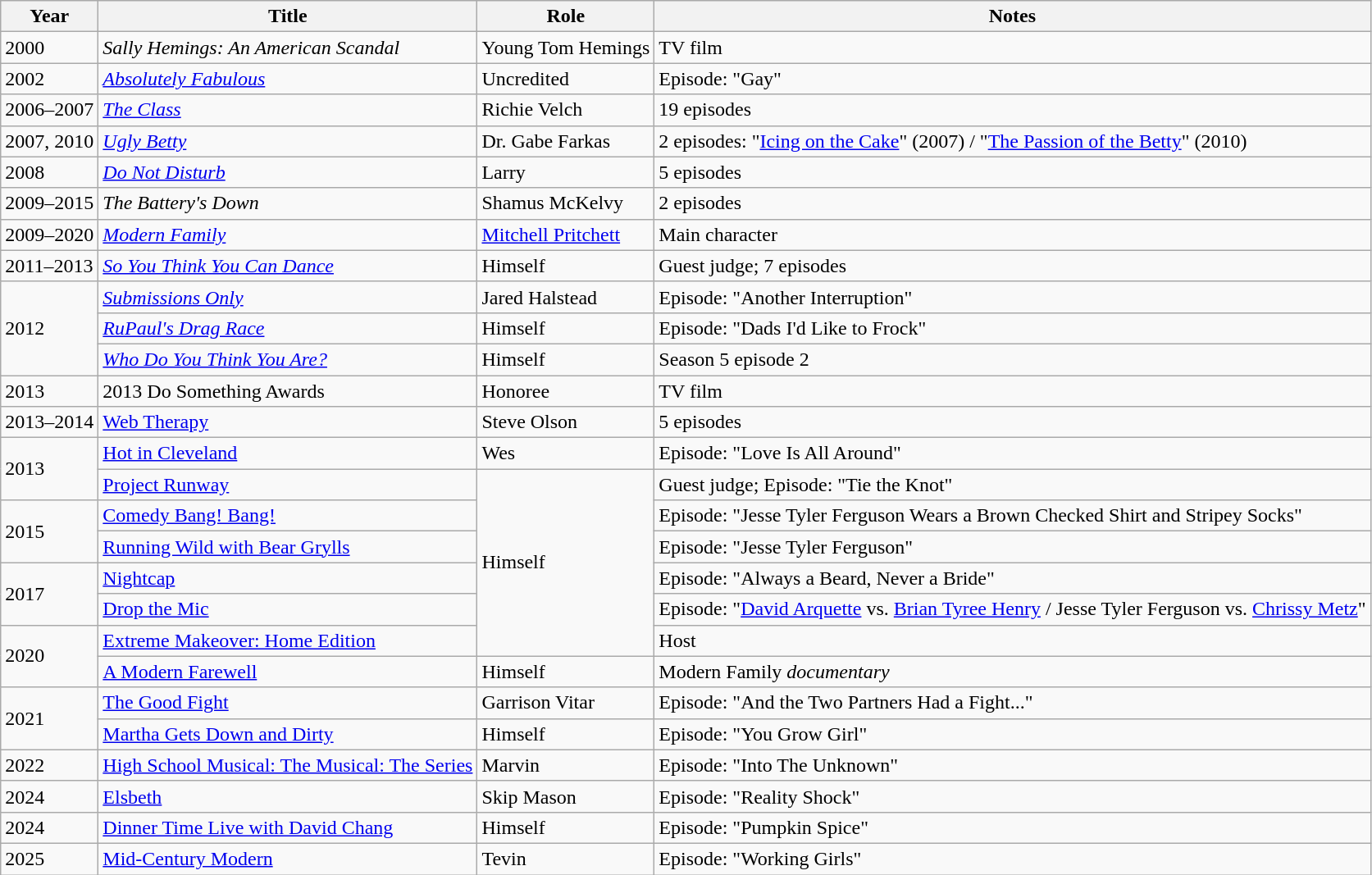<table class="wikitable sortable">
<tr>
<th>Year</th>
<th>Title</th>
<th>Role</th>
<th class="unsortable">Notes</th>
</tr>
<tr>
<td>2000</td>
<td><em>Sally Hemings: An American Scandal</em></td>
<td>Young Tom Hemings</td>
<td>TV film</td>
</tr>
<tr>
<td>2002</td>
<td><em><a href='#'>Absolutely Fabulous</a></em></td>
<td>Uncredited</td>
<td>Episode: "Gay"</td>
</tr>
<tr>
<td>2006–2007</td>
<td><em><a href='#'>The Class</a></em></td>
<td>Richie Velch</td>
<td>19 episodes</td>
</tr>
<tr>
<td>2007, 2010</td>
<td><em><a href='#'>Ugly Betty</a></em></td>
<td>Dr. Gabe Farkas</td>
<td>2 episodes: "<a href='#'>Icing on the Cake</a>" (2007) / "<a href='#'>The Passion of the Betty</a>" (2010)</td>
</tr>
<tr>
<td>2008</td>
<td><em><a href='#'>Do Not Disturb</a></em></td>
<td>Larry</td>
<td>5 episodes</td>
</tr>
<tr>
<td>2009–2015</td>
<td><em>The Battery's Down</em></td>
<td>Shamus McKelvy</td>
<td>2 episodes</td>
</tr>
<tr>
<td>2009–2020</td>
<td><em><a href='#'>Modern Family</a></em></td>
<td><a href='#'>Mitchell Pritchett</a></td>
<td>Main character</td>
</tr>
<tr>
<td>2011–2013</td>
<td><em><a href='#'>So You Think You Can Dance</a></em></td>
<td>Himself</td>
<td>Guest judge; 7 episodes</td>
</tr>
<tr>
<td rowspan="3">2012</td>
<td><em><a href='#'>Submissions Only</a></em></td>
<td>Jared Halstead</td>
<td>Episode: "Another Interruption"</td>
</tr>
<tr>
<td><em><a href='#'>RuPaul's Drag Race</a></em></td>
<td>Himself</td>
<td>Episode: "Dads I'd Like to Frock"</td>
</tr>
<tr>
<td><em><a href='#'>Who Do You Think You Are?</a></td>
<td>Himself</td>
<td>Season 5 episode 2</td>
</tr>
<tr>
<td>2013</td>
<td></em>2013 Do Something Awards<em></td>
<td>Honoree</td>
<td>TV film</td>
</tr>
<tr>
<td>2013–2014</td>
<td></em><a href='#'>Web Therapy</a><em></td>
<td>Steve Olson</td>
<td>5 episodes</td>
</tr>
<tr>
<td rowspan="2">2013</td>
<td></em><a href='#'>Hot in Cleveland</a><em></td>
<td>Wes</td>
<td>Episode: "Love Is All Around"</td>
</tr>
<tr>
<td></em><a href='#'>Project Runway</a><em></td>
<td rowspan="6">Himself</td>
<td>Guest judge; Episode: "Tie the Knot"</td>
</tr>
<tr>
<td rowspan="2">2015</td>
<td></em><a href='#'>Comedy Bang! Bang!</a><em></td>
<td>Episode: "Jesse Tyler Ferguson Wears a Brown Checked Shirt and Stripey Socks"</td>
</tr>
<tr>
<td></em><a href='#'>Running Wild with Bear Grylls</a><em></td>
<td>Episode: "Jesse Tyler Ferguson"</td>
</tr>
<tr>
<td rowspan="2">2017</td>
<td></em><a href='#'>Nightcap</a><em></td>
<td>Episode: "Always a Beard, Never a Bride"</td>
</tr>
<tr>
<td></em><a href='#'>Drop the Mic</a><em></td>
<td>Episode: "<a href='#'>David Arquette</a> vs. <a href='#'>Brian Tyree Henry</a> / Jesse Tyler Ferguson vs. <a href='#'>Chrissy Metz</a>"</td>
</tr>
<tr>
<td rowspan="2">2020</td>
<td></em><a href='#'>Extreme Makeover: Home Edition</a><em></td>
<td>Host</td>
</tr>
<tr>
<td></em><a href='#'>A Modern Farewell</a><em></td>
<td>Himself</td>
<td></em>Modern Family<em> documentary</td>
</tr>
<tr>
<td rowspan="2">2021</td>
<td></em><a href='#'>The Good Fight</a><em></td>
<td>Garrison Vitar</td>
<td>Episode: "And the Two Partners Had a Fight..."</td>
</tr>
<tr>
<td></em><a href='#'>Martha Gets Down and Dirty</a><em></td>
<td>Himself</td>
<td>Episode: "You Grow Girl"</td>
</tr>
<tr>
<td>2022</td>
<td></em><a href='#'>High School Musical: The Musical: The Series</a><em></td>
<td>Marvin</td>
<td>Episode: "Into The Unknown"</td>
</tr>
<tr>
<td>2024</td>
<td></em><a href='#'>Elsbeth</a><em></td>
<td>Skip Mason</td>
<td>Episode: "Reality Shock"</td>
</tr>
<tr>
<td>2024</td>
<td></em><a href='#'>Dinner Time Live with David Chang</a><em></td>
<td>Himself</td>
<td>Episode: "Pumpkin Spice"</td>
</tr>
<tr>
<td>2025</td>
<td></em><a href='#'>Mid-Century Modern</a><em></td>
<td>Tevin</td>
<td>Episode: "Working Girls"</td>
</tr>
</table>
